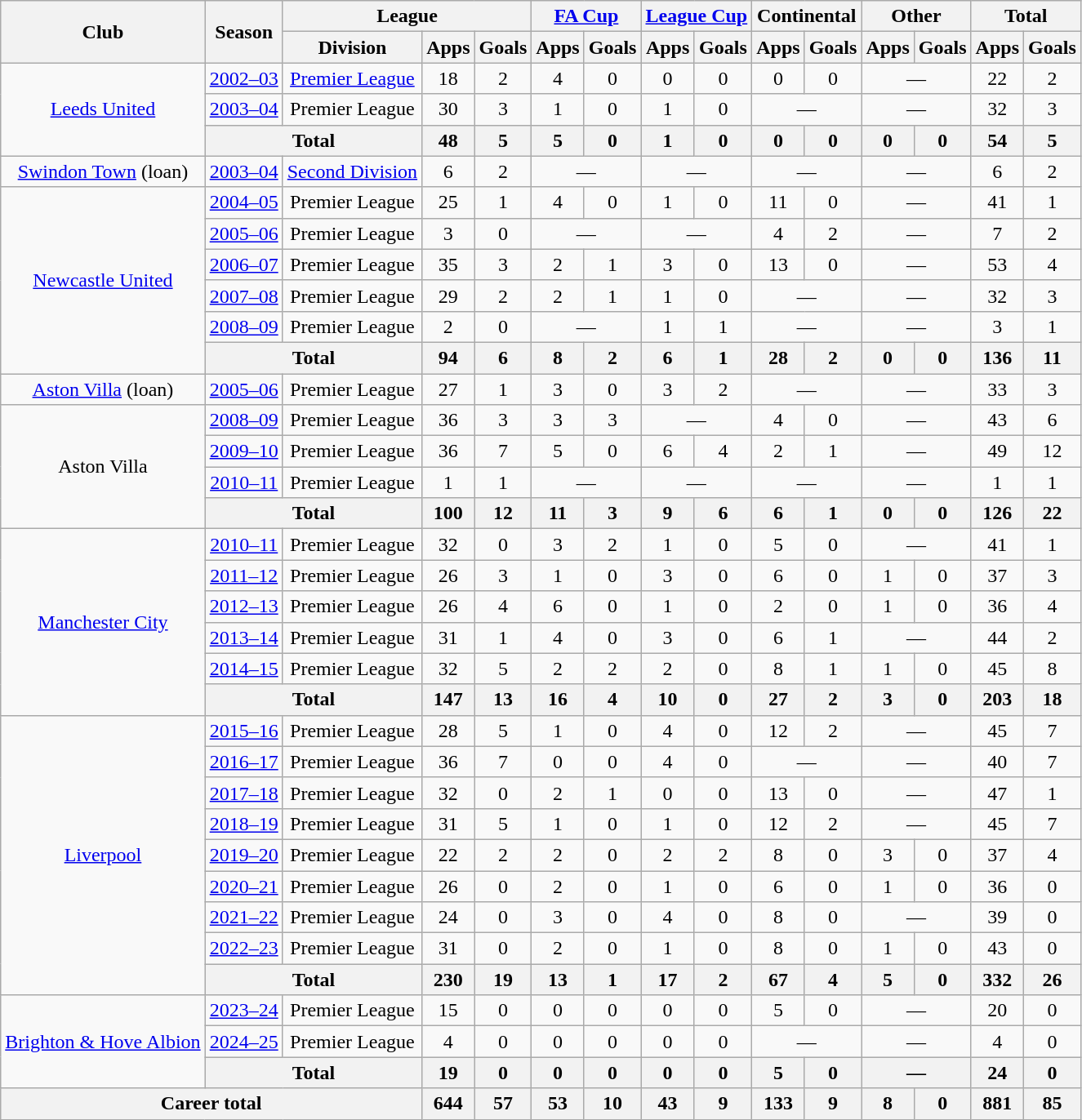<table class="wikitable" style="text-align: center;">
<tr>
<th rowspan="2">Club</th>
<th rowspan="2">Season</th>
<th colspan="3">League</th>
<th colspan="2"><a href='#'>FA Cup</a></th>
<th colspan="2"><a href='#'>League Cup</a></th>
<th colspan="2">Continental</th>
<th colspan="2">Other</th>
<th colspan="2">Total</th>
</tr>
<tr>
<th>Division</th>
<th>Apps</th>
<th>Goals</th>
<th>Apps</th>
<th>Goals</th>
<th>Apps</th>
<th>Goals</th>
<th>Apps</th>
<th>Goals</th>
<th>Apps</th>
<th>Goals</th>
<th>Apps</th>
<th>Goals</th>
</tr>
<tr>
<td rowspan="3"><a href='#'>Leeds United</a></td>
<td><a href='#'>2002–03</a></td>
<td><a href='#'>Premier League</a></td>
<td>18</td>
<td>2</td>
<td>4</td>
<td>0</td>
<td>0</td>
<td>0</td>
<td>0</td>
<td>0</td>
<td colspan="2">—</td>
<td>22</td>
<td>2</td>
</tr>
<tr>
<td><a href='#'>2003–04</a></td>
<td>Premier League</td>
<td>30</td>
<td>3</td>
<td>1</td>
<td>0</td>
<td>1</td>
<td>0</td>
<td colspan="2">—</td>
<td colspan="2">—</td>
<td>32</td>
<td>3</td>
</tr>
<tr>
<th colspan="2">Total</th>
<th>48</th>
<th>5</th>
<th>5</th>
<th>0</th>
<th>1</th>
<th>0</th>
<th>0</th>
<th>0</th>
<th>0</th>
<th>0</th>
<th>54</th>
<th>5</th>
</tr>
<tr>
<td><a href='#'>Swindon Town</a> (loan)</td>
<td><a href='#'>2003–04</a></td>
<td><a href='#'>Second Division</a></td>
<td>6</td>
<td>2</td>
<td colspan="2">—</td>
<td colspan="2">—</td>
<td colspan="2">—</td>
<td colspan="2">—</td>
<td>6</td>
<td>2</td>
</tr>
<tr>
<td rowspan="6"><a href='#'>Newcastle United</a></td>
<td><a href='#'>2004–05</a></td>
<td>Premier League</td>
<td>25</td>
<td>1</td>
<td>4</td>
<td>0</td>
<td>1</td>
<td>0</td>
<td>11</td>
<td>0</td>
<td colspan="2">—</td>
<td>41</td>
<td>1</td>
</tr>
<tr>
<td><a href='#'>2005–06</a></td>
<td>Premier League</td>
<td>3</td>
<td>0</td>
<td colspan="2">—</td>
<td colspan="2">—</td>
<td>4</td>
<td>2</td>
<td colspan="2">—</td>
<td>7</td>
<td>2</td>
</tr>
<tr>
<td><a href='#'>2006–07</a></td>
<td>Premier League</td>
<td>35</td>
<td>3</td>
<td>2</td>
<td>1</td>
<td>3</td>
<td>0</td>
<td>13</td>
<td>0</td>
<td colspan="2">—</td>
<td>53</td>
<td>4</td>
</tr>
<tr>
<td><a href='#'>2007–08</a></td>
<td>Premier League</td>
<td>29</td>
<td>2</td>
<td>2</td>
<td>1</td>
<td>1</td>
<td>0</td>
<td colspan="2">—</td>
<td colspan="2">—</td>
<td>32</td>
<td>3</td>
</tr>
<tr>
<td><a href='#'>2008–09</a></td>
<td>Premier League</td>
<td>2</td>
<td>0</td>
<td colspan="2">—</td>
<td>1</td>
<td>1</td>
<td colspan="2">—</td>
<td colspan="2">—</td>
<td>3</td>
<td>1</td>
</tr>
<tr>
<th colspan="2">Total</th>
<th>94</th>
<th>6</th>
<th>8</th>
<th>2</th>
<th>6</th>
<th>1</th>
<th>28</th>
<th>2</th>
<th>0</th>
<th>0</th>
<th>136</th>
<th>11</th>
</tr>
<tr>
<td><a href='#'>Aston Villa</a> (loan)</td>
<td><a href='#'>2005–06</a></td>
<td>Premier League</td>
<td>27</td>
<td>1</td>
<td>3</td>
<td>0</td>
<td>3</td>
<td>2</td>
<td colspan="2">—</td>
<td colspan="2">—</td>
<td>33</td>
<td>3</td>
</tr>
<tr>
<td rowspan="4">Aston Villa</td>
<td><a href='#'>2008–09</a></td>
<td>Premier League</td>
<td>36</td>
<td>3</td>
<td>3</td>
<td>3</td>
<td colspan="2">—</td>
<td>4</td>
<td>0</td>
<td colspan="2">—</td>
<td>43</td>
<td>6</td>
</tr>
<tr>
<td><a href='#'>2009–10</a></td>
<td>Premier League</td>
<td>36</td>
<td>7</td>
<td>5</td>
<td>0</td>
<td>6</td>
<td>4</td>
<td>2</td>
<td>1</td>
<td colspan="2">—</td>
<td>49</td>
<td>12</td>
</tr>
<tr>
<td><a href='#'>2010–11</a></td>
<td>Premier League</td>
<td>1</td>
<td>1</td>
<td colspan="2">—</td>
<td colspan="2">—</td>
<td colspan="2">—</td>
<td colspan="2">—</td>
<td>1</td>
<td>1</td>
</tr>
<tr>
<th colspan="2">Total</th>
<th>100</th>
<th>12</th>
<th>11</th>
<th>3</th>
<th>9</th>
<th>6</th>
<th>6</th>
<th>1</th>
<th>0</th>
<th>0</th>
<th>126</th>
<th>22</th>
</tr>
<tr>
<td rowspan="6"><a href='#'>Manchester City</a></td>
<td><a href='#'>2010–11</a></td>
<td>Premier League</td>
<td>32</td>
<td>0</td>
<td>3</td>
<td>2</td>
<td>1</td>
<td>0</td>
<td>5</td>
<td>0</td>
<td colspan="2">—</td>
<td>41</td>
<td>1</td>
</tr>
<tr>
<td><a href='#'>2011–12</a></td>
<td>Premier League</td>
<td>26</td>
<td>3</td>
<td>1</td>
<td>0</td>
<td>3</td>
<td>0</td>
<td>6</td>
<td>0</td>
<td>1</td>
<td>0</td>
<td>37</td>
<td>3</td>
</tr>
<tr>
<td><a href='#'>2012–13</a></td>
<td>Premier League</td>
<td>26</td>
<td>4</td>
<td>6</td>
<td>0</td>
<td>1</td>
<td>0</td>
<td>2</td>
<td>0</td>
<td>1</td>
<td>0</td>
<td>36</td>
<td>4</td>
</tr>
<tr>
<td><a href='#'>2013–14</a></td>
<td>Premier League</td>
<td>31</td>
<td>1</td>
<td>4</td>
<td>0</td>
<td>3</td>
<td>0</td>
<td>6</td>
<td>1</td>
<td colspan="2">—</td>
<td>44</td>
<td>2</td>
</tr>
<tr>
<td><a href='#'>2014–15</a></td>
<td>Premier League</td>
<td>32</td>
<td>5</td>
<td>2</td>
<td>2</td>
<td>2</td>
<td>0</td>
<td>8</td>
<td>1</td>
<td>1</td>
<td>0</td>
<td>45</td>
<td>8</td>
</tr>
<tr>
<th colspan="2">Total</th>
<th>147</th>
<th>13</th>
<th>16</th>
<th>4</th>
<th>10</th>
<th>0</th>
<th>27</th>
<th>2</th>
<th>3</th>
<th>0</th>
<th>203</th>
<th>18</th>
</tr>
<tr>
<td rowspan="9"><a href='#'>Liverpool</a></td>
<td><a href='#'>2015–16</a></td>
<td>Premier League</td>
<td>28</td>
<td>5</td>
<td>1</td>
<td>0</td>
<td>4</td>
<td>0</td>
<td>12</td>
<td>2</td>
<td colspan="2">—</td>
<td>45</td>
<td>7</td>
</tr>
<tr>
<td><a href='#'>2016–17</a></td>
<td>Premier League</td>
<td>36</td>
<td>7</td>
<td>0</td>
<td>0</td>
<td>4</td>
<td>0</td>
<td colspan="2">—</td>
<td colspan="2">—</td>
<td>40</td>
<td>7</td>
</tr>
<tr>
<td><a href='#'>2017–18</a></td>
<td>Premier League</td>
<td>32</td>
<td>0</td>
<td>2</td>
<td>1</td>
<td>0</td>
<td>0</td>
<td>13</td>
<td>0</td>
<td colspan="2">—</td>
<td>47</td>
<td>1</td>
</tr>
<tr>
<td><a href='#'>2018–19</a></td>
<td>Premier League</td>
<td>31</td>
<td>5</td>
<td>1</td>
<td>0</td>
<td>1</td>
<td>0</td>
<td>12</td>
<td>2</td>
<td colspan="2">—</td>
<td>45</td>
<td>7</td>
</tr>
<tr>
<td><a href='#'>2019–20</a></td>
<td>Premier League</td>
<td>22</td>
<td>2</td>
<td>2</td>
<td>0</td>
<td>2</td>
<td>2</td>
<td>8</td>
<td>0</td>
<td>3</td>
<td>0</td>
<td>37</td>
<td>4</td>
</tr>
<tr>
<td><a href='#'>2020–21</a></td>
<td>Premier League</td>
<td>26</td>
<td>0</td>
<td>2</td>
<td>0</td>
<td>1</td>
<td>0</td>
<td>6</td>
<td>0</td>
<td>1</td>
<td>0</td>
<td>36</td>
<td>0</td>
</tr>
<tr>
<td><a href='#'>2021–22</a></td>
<td>Premier League</td>
<td>24</td>
<td>0</td>
<td>3</td>
<td>0</td>
<td>4</td>
<td>0</td>
<td>8</td>
<td>0</td>
<td colspan="2">—</td>
<td>39</td>
<td>0</td>
</tr>
<tr>
<td><a href='#'>2022–23</a></td>
<td>Premier League</td>
<td>31</td>
<td>0</td>
<td>2</td>
<td>0</td>
<td>1</td>
<td>0</td>
<td>8</td>
<td>0</td>
<td>1</td>
<td>0</td>
<td>43</td>
<td>0</td>
</tr>
<tr>
<th colspan="2">Total</th>
<th>230</th>
<th>19</th>
<th>13</th>
<th>1</th>
<th>17</th>
<th>2</th>
<th>67</th>
<th>4</th>
<th>5</th>
<th>0</th>
<th>332</th>
<th>26</th>
</tr>
<tr>
<td rowspan="3"><a href='#'>Brighton & Hove Albion</a></td>
<td><a href='#'>2023–24</a></td>
<td>Premier League</td>
<td>15</td>
<td>0</td>
<td>0</td>
<td>0</td>
<td>0</td>
<td>0</td>
<td>5</td>
<td>0</td>
<td colspan="2">—</td>
<td>20</td>
<td>0</td>
</tr>
<tr>
<td><a href='#'>2024–25</a></td>
<td>Premier League</td>
<td>4</td>
<td>0</td>
<td>0</td>
<td>0</td>
<td>0</td>
<td>0</td>
<td colspan="2">—</td>
<td colspan="2">—</td>
<td>4</td>
<td>0</td>
</tr>
<tr>
<th colspan="2">Total</th>
<th>19</th>
<th>0</th>
<th>0</th>
<th>0</th>
<th>0</th>
<th>0</th>
<th>5</th>
<th>0</th>
<th colspan="2">—</th>
<th>24</th>
<th>0</th>
</tr>
<tr>
<th colspan="3">Career total</th>
<th>644</th>
<th>57</th>
<th>53</th>
<th>10</th>
<th>43</th>
<th>9</th>
<th>133</th>
<th>9</th>
<th>8</th>
<th>0</th>
<th>881</th>
<th>85</th>
</tr>
</table>
